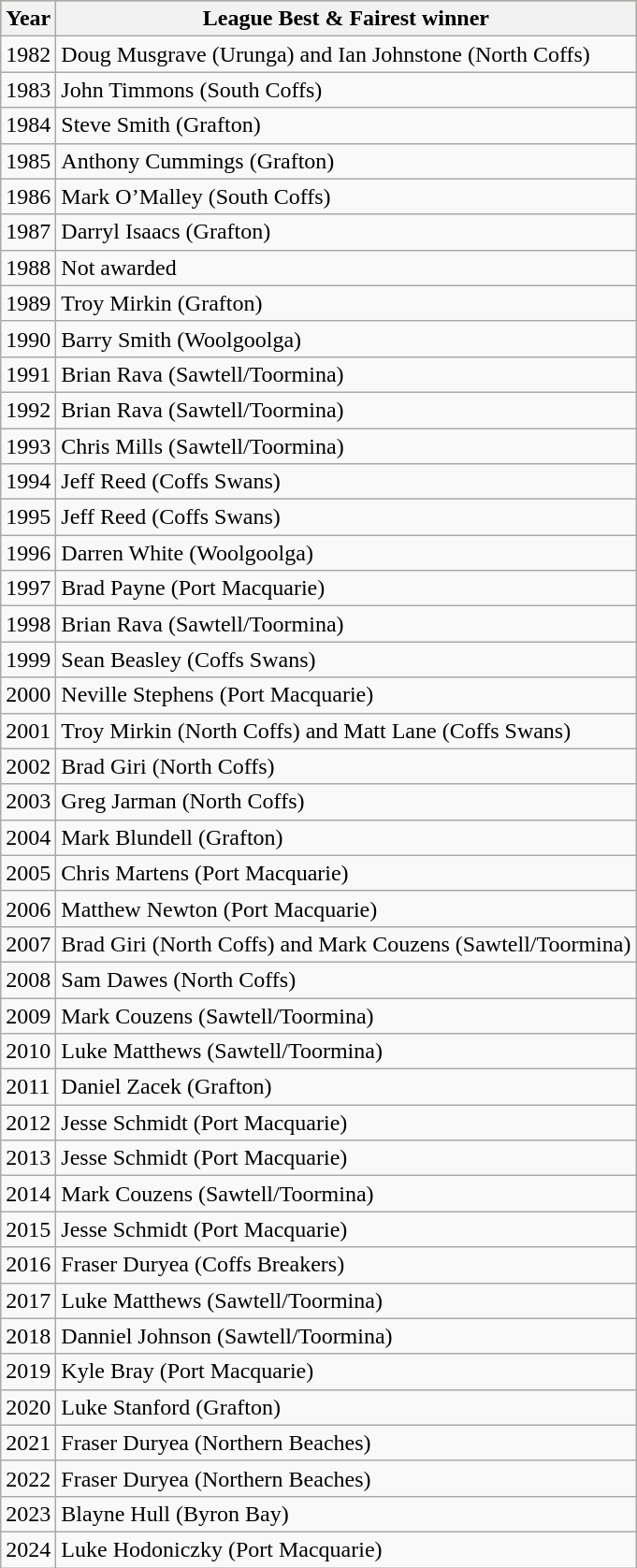<table class="wikitable">
<tr bgcolor=#bdb76b>
<th>Year</th>
<th>League Best & Fairest winner</th>
</tr>
<tr>
<td>1982</td>
<td>Doug Musgrave (Urunga) and Ian Johnstone (North Coffs)</td>
</tr>
<tr>
<td>1983</td>
<td>John Timmons (South Coffs)</td>
</tr>
<tr>
<td>1984</td>
<td>Steve Smith (Grafton)</td>
</tr>
<tr>
<td>1985</td>
<td>Anthony Cummings (Grafton)</td>
</tr>
<tr>
<td>1986</td>
<td>Mark O’Malley (South Coffs)</td>
</tr>
<tr>
<td>1987</td>
<td>Darryl Isaacs (Grafton)</td>
</tr>
<tr>
<td>1988</td>
<td>Not awarded</td>
</tr>
<tr>
<td>1989</td>
<td>Troy Mirkin (Grafton)</td>
</tr>
<tr>
<td>1990</td>
<td>Barry Smith (Woolgoolga)</td>
</tr>
<tr>
<td>1991</td>
<td>Brian Rava (Sawtell/Toormina)</td>
</tr>
<tr>
<td>1992</td>
<td>Brian Rava (Sawtell/Toormina)</td>
</tr>
<tr>
<td>1993</td>
<td>Chris Mills (Sawtell/Toormina)</td>
</tr>
<tr>
<td>1994</td>
<td>Jeff Reed (Coffs Swans)</td>
</tr>
<tr>
<td>1995</td>
<td>Jeff Reed (Coffs Swans)</td>
</tr>
<tr>
<td>1996</td>
<td>Darren White (Woolgoolga)</td>
</tr>
<tr>
<td>1997</td>
<td>Brad Payne (Port Macquarie)</td>
</tr>
<tr>
<td>1998</td>
<td>Brian Rava (Sawtell/Toormina)</td>
</tr>
<tr>
<td>1999</td>
<td>Sean Beasley (Coffs Swans)</td>
</tr>
<tr>
<td>2000</td>
<td>Neville Stephens (Port Macquarie)</td>
</tr>
<tr>
<td>2001</td>
<td>Troy Mirkin (North Coffs) and Matt Lane (Coffs Swans)</td>
</tr>
<tr>
<td>2002</td>
<td>Brad Giri (North Coffs)</td>
</tr>
<tr>
<td>2003</td>
<td>Greg Jarman (North Coffs)</td>
</tr>
<tr>
<td>2004</td>
<td>Mark Blundell (Grafton)</td>
</tr>
<tr>
<td>2005</td>
<td>Chris Martens (Port Macquarie)</td>
</tr>
<tr>
<td>2006</td>
<td>Matthew Newton (Port Macquarie)</td>
</tr>
<tr>
<td>2007</td>
<td>Brad Giri (North Coffs) and Mark Couzens (Sawtell/Toormina)</td>
</tr>
<tr>
<td>2008</td>
<td>Sam Dawes (North Coffs)</td>
</tr>
<tr>
<td>2009</td>
<td>Mark Couzens (Sawtell/Toormina)</td>
</tr>
<tr>
<td>2010</td>
<td>Luke Matthews (Sawtell/Toormina)</td>
</tr>
<tr>
<td>2011</td>
<td>Daniel Zacek (Grafton)</td>
</tr>
<tr>
<td>2012</td>
<td>Jesse Schmidt (Port Macquarie)</td>
</tr>
<tr>
<td>2013</td>
<td>Jesse Schmidt (Port Macquarie)</td>
</tr>
<tr>
<td>2014</td>
<td>Mark Couzens (Sawtell/Toormina)</td>
</tr>
<tr>
<td>2015</td>
<td>Jesse Schmidt (Port Macquarie)</td>
</tr>
<tr>
<td>2016</td>
<td>Fraser Duryea (Coffs Breakers)</td>
</tr>
<tr>
<td>2017</td>
<td>Luke Matthews (Sawtell/Toormina)</td>
</tr>
<tr>
<td>2018</td>
<td>Danniel Johnson (Sawtell/Toormina)</td>
</tr>
<tr>
<td>2019</td>
<td>Kyle Bray (Port Macquarie)</td>
</tr>
<tr>
<td>2020</td>
<td>Luke Stanford (Grafton)</td>
</tr>
<tr>
<td>2021</td>
<td>Fraser Duryea (Northern Beaches)</td>
</tr>
<tr>
<td>2022</td>
<td>Fraser Duryea (Northern Beaches)</td>
</tr>
<tr>
<td>2023</td>
<td>Blayne Hull (Byron Bay)</td>
</tr>
<tr>
<td>2024</td>
<td>Luke Hodoniczky (Port Macquarie)</td>
</tr>
</table>
